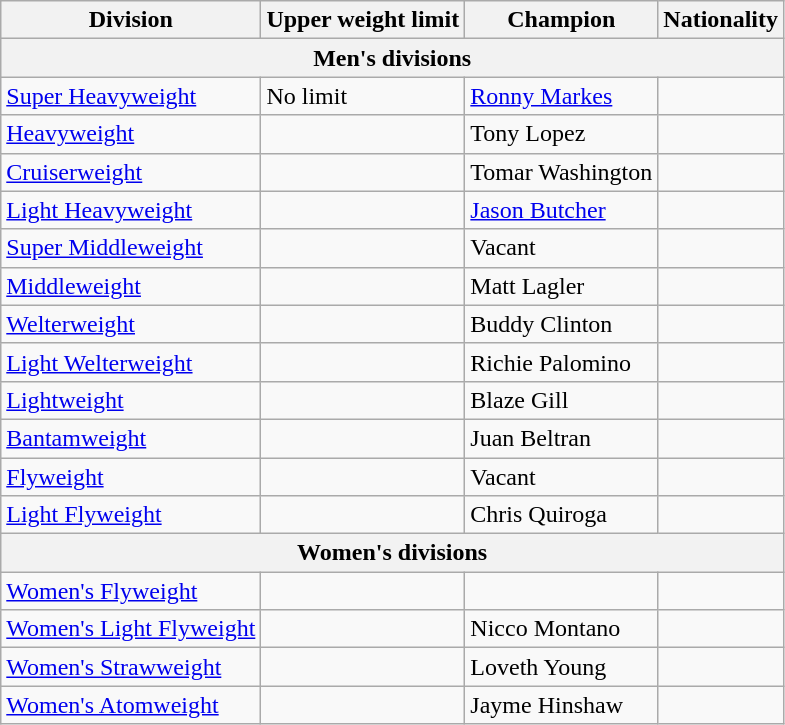<table class="wikitable">
<tr>
<th>Division</th>
<th>Upper weight limit</th>
<th>Champion</th>
<th>Nationality</th>
</tr>
<tr>
<th colspan="4">Men's divisions</th>
</tr>
<tr>
<td><a href='#'>Super Heavyweight</a></td>
<td>No limit</td>
<td><a href='#'>Ronny Markes</a></td>
<td></td>
</tr>
<tr>
<td><a href='#'>Heavyweight</a></td>
<td></td>
<td>Tony Lopez</td>
<td></td>
</tr>
<tr>
<td><a href='#'>Cruiserweight</a></td>
<td></td>
<td>Tomar Washington</td>
<td></td>
</tr>
<tr>
<td><a href='#'>Light Heavyweight</a></td>
<td></td>
<td><a href='#'>Jason Butcher</a></td>
<td></td>
</tr>
<tr>
<td><a href='#'>Super Middleweight</a></td>
<td></td>
<td>Vacant</td>
<td></td>
</tr>
<tr>
<td><a href='#'>Middleweight</a></td>
<td></td>
<td>Matt Lagler</td>
<td></td>
</tr>
<tr>
<td><a href='#'>Welterweight</a></td>
<td></td>
<td>Buddy Clinton</td>
<td></td>
</tr>
<tr>
<td><a href='#'>Light Welterweight</a></td>
<td></td>
<td>Richie Palomino</td>
<td></td>
</tr>
<tr>
<td><a href='#'>Lightweight</a></td>
<td></td>
<td>Blaze Gill</td>
<td></td>
</tr>
<tr>
<td><a href='#'>Bantamweight</a></td>
<td></td>
<td>Juan Beltran</td>
<td></td>
</tr>
<tr>
<td><a href='#'>Flyweight</a></td>
<td></td>
<td>Vacant</td>
<td></td>
</tr>
<tr>
<td><a href='#'>Light Flyweight</a></td>
<td></td>
<td>Chris Quiroga</td>
<td></td>
</tr>
<tr>
<th colspan="4">Women's divisions</th>
</tr>
<tr>
<td><a href='#'>Women's Flyweight</a></td>
<td></td>
<td></td>
<td></td>
</tr>
<tr>
<td><a href='#'>Women's Light Flyweight</a></td>
<td></td>
<td>Nicco Montano</td>
<td></td>
</tr>
<tr>
<td><a href='#'>Women's Strawweight</a></td>
<td></td>
<td>Loveth Young</td>
<td></td>
</tr>
<tr>
<td><a href='#'>Women's Atomweight</a></td>
<td></td>
<td>Jayme Hinshaw</td>
<td></td>
</tr>
</table>
